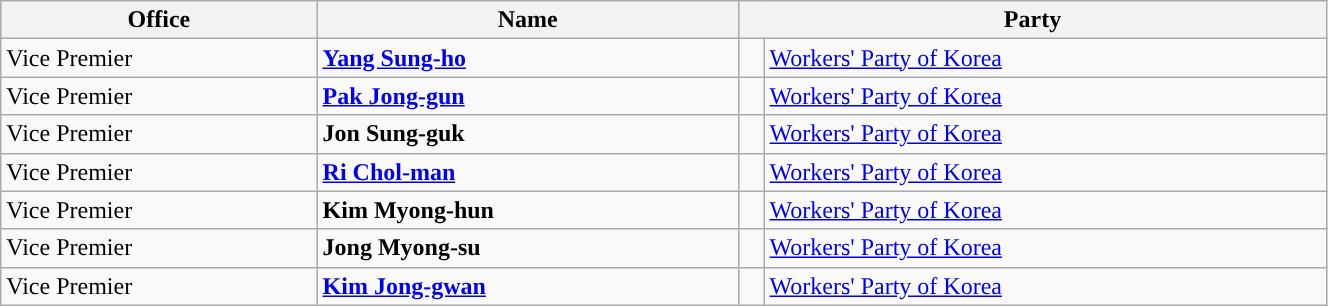<table class="wikitable" width=70%>
<tr>
<th>Office <br> </th>
<th>Name</th>
<th colspan="2">Party</th>
</tr>
<tr>
<td>Vice Premier</td>
<td><strong><a href='#'>Yang Sung-ho</a></strong><br></td>
<td style="background:"></td>
<td><a href='#'>Workers' Party of Korea</a></td>
</tr>
<tr>
<td>Vice Premier<br></td>
<td><strong><a href='#'>Pak Jong-gun</a></strong><br></td>
<td style="background:"></td>
<td><a href='#'>Workers' Party of Korea</a></td>
</tr>
<tr>
<td>Vice Premier</td>
<td><strong>Jon Sung-guk</strong><br></td>
<td style="background:"></td>
<td><a href='#'>Workers' Party of Korea</a></td>
</tr>
<tr>
<td>Vice Premier<br></td>
<td><strong><a href='#'>Ri Chol-man</a></strong><br></td>
<td style="background:"></td>
<td><a href='#'>Workers' Party of Korea</a></td>
</tr>
<tr>
<td>Vice Premier</td>
<td><strong>Kim Myong-hun</strong><br></td>
<td style="background:"></td>
<td><a href='#'>Workers' Party of Korea</a></td>
</tr>
<tr>
<td>Vice Premier</td>
<td><strong>Jong Myong-su</strong><br></td>
<td style="background:"></td>
<td><a href='#'>Workers' Party of Korea</a></td>
</tr>
<tr>
<td>Vice Premier</td>
<td><strong><a href='#'>Kim Jong-gwan</a></strong><br></td>
<td style="background:"></td>
<td><a href='#'>Workers' Party of Korea</a></td>
</tr>
</table>
